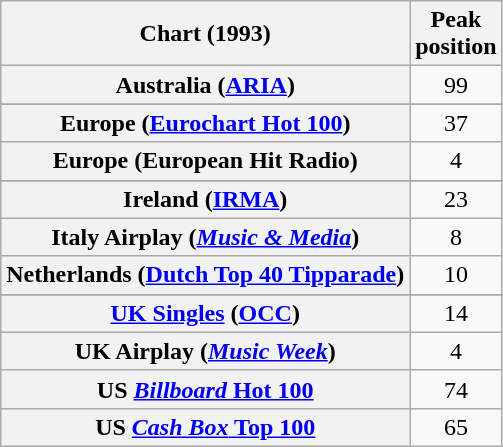<table class="wikitable plainrowheaders sortable">
<tr>
<th>Chart (1993)</th>
<th>Peak<br>position</th>
</tr>
<tr>
<th scope="row">Australia (<a href='#'>ARIA</a>)</th>
<td align="center">99</td>
</tr>
<tr>
</tr>
<tr>
<th scope="row">Europe (<a href='#'>Eurochart Hot 100</a>)</th>
<td align="center">37</td>
</tr>
<tr>
<th scope="row">Europe (European Hit Radio)</th>
<td align="center">4</td>
</tr>
<tr>
</tr>
<tr>
</tr>
<tr>
<th scope="row">Ireland (<a href='#'>IRMA</a>)</th>
<td align="center">23</td>
</tr>
<tr>
<th scope="row">Italy Airplay (<em><a href='#'>Music & Media</a></em>)</th>
<td align="center">8</td>
</tr>
<tr>
<th scope="row">Netherlands (<a href='#'>Dutch Top 40 Tipparade</a>)</th>
<td align="center">10</td>
</tr>
<tr>
</tr>
<tr>
</tr>
<tr>
</tr>
<tr>
<th scope="row"><a href='#'>UK Singles</a> (<a href='#'>OCC</a>)</th>
<td align="center">14</td>
</tr>
<tr>
<th scope="row">UK Airplay (<em><a href='#'>Music Week</a></em>)</th>
<td align="center">4</td>
</tr>
<tr>
<th scope="row">US <a href='#'><em>Billboard</em> Hot 100</a></th>
<td align="center">74</td>
</tr>
<tr>
<th scope="row">US <a href='#'><em>Cash Box</em> Top 100</a></th>
<td align="center">65</td>
</tr>
</table>
